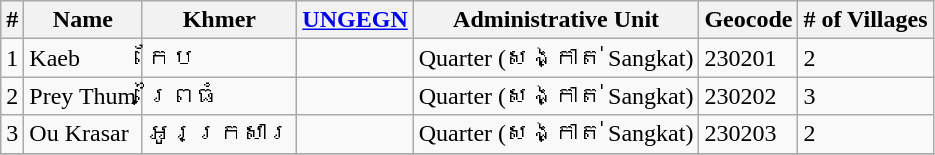<table class="wikitable sortable">
<tr>
<th>#</th>
<th>Name</th>
<th>Khmer</th>
<th><a href='#'>UNGEGN</a></th>
<th>Administrative Unit</th>
<th>Geocode</th>
<th># of Villages</th>
</tr>
<tr>
<td>1</td>
<td>Kaeb</td>
<td>កែប</td>
<td></td>
<td>Quarter (សង្កាត់ Sangkat)</td>
<td>230201</td>
<td>2</td>
</tr>
<tr>
<td>2</td>
<td>Prey Thum</td>
<td>ព្រៃធំ</td>
<td></td>
<td>Quarter (សង្កាត់ Sangkat)</td>
<td>230202</td>
<td>3</td>
</tr>
<tr>
<td>3</td>
<td>Ou Krasar</td>
<td>អូរក្រសារ</td>
<td></td>
<td>Quarter (សង្កាត់ Sangkat)</td>
<td>230203</td>
<td>2</td>
</tr>
<tr>
</tr>
</table>
